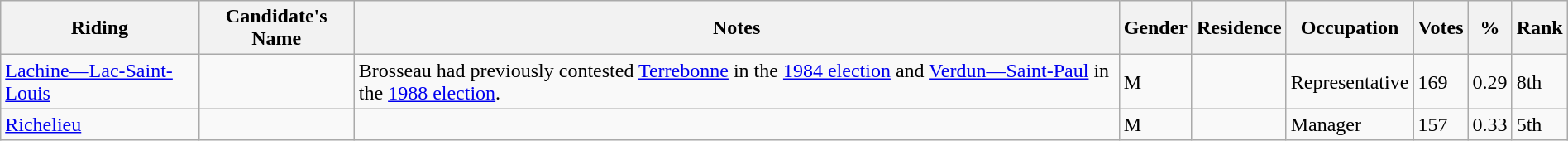<table class="wikitable sortable" width="100%">
<tr>
<th>Riding</th>
<th>Candidate's Name</th>
<th>Notes</th>
<th>Gender</th>
<th>Residence</th>
<th>Occupation</th>
<th>Votes</th>
<th>%</th>
<th>Rank</th>
</tr>
<tr>
<td><a href='#'>Lachine—Lac-Saint-Louis</a></td>
<td></td>
<td>Brosseau had previously contested <a href='#'>Terrebonne</a> in the <a href='#'>1984 election</a> and <a href='#'>Verdun—Saint-Paul</a> in the <a href='#'>1988 election</a>.</td>
<td>M</td>
<td></td>
<td>Representative</td>
<td>169</td>
<td>0.29</td>
<td>8th</td>
</tr>
<tr>
<td><a href='#'>Richelieu</a></td>
<td></td>
<td></td>
<td>M</td>
<td></td>
<td>Manager</td>
<td>157</td>
<td>0.33</td>
<td>5th</td>
</tr>
</table>
